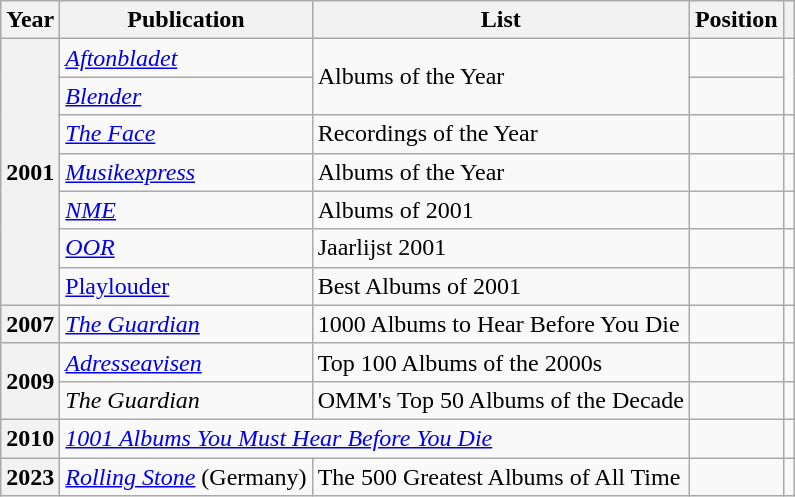<table class="wikitable sortable plainrowheaders">
<tr>
<th scope="col">Year</th>
<th scope="col">Publication</th>
<th scope="col">List</th>
<th scope="col">Position</th>
<th scope="col"></th>
</tr>
<tr>
<th scope="row" rowspan="7">2001</th>
<td><em><a href='#'>Aftonbladet</a></em></td>
<td rowspan="2">Albums of the Year</td>
<td></td>
<td rowspan="2"></td>
</tr>
<tr>
<td><em><a href='#'>Blender</a></em></td>
<td></td>
</tr>
<tr>
<td><em><a href='#'>The Face</a></em></td>
<td>Recordings of the Year</td>
<td></td>
<td></td>
</tr>
<tr>
<td><em><a href='#'>Musikexpress</a></em></td>
<td>Albums of the Year</td>
<td></td>
<td></td>
</tr>
<tr>
<td><em><a href='#'>NME</a></em></td>
<td>Albums of 2001</td>
<td></td>
<td></td>
</tr>
<tr>
<td><em><a href='#'>OOR</a></em></td>
<td>Jaarlijst 2001</td>
<td></td>
<td></td>
</tr>
<tr>
<td><a href='#'>Playlouder</a></td>
<td>Best Albums of 2001</td>
<td></td>
<td></td>
</tr>
<tr>
<th scope="row">2007</th>
<td><em><a href='#'>The Guardian</a></em></td>
<td>1000 Albums to Hear Before You Die</td>
<td></td>
<td></td>
</tr>
<tr>
<th scope="row" rowspan="2">2009</th>
<td><em><a href='#'>Adresseavisen</a></em></td>
<td>Top 100 Albums of the 2000s</td>
<td></td>
<td></td>
</tr>
<tr>
<td><em>The Guardian</em></td>
<td>OMM's Top 50 Albums of the Decade</td>
<td></td>
<td></td>
</tr>
<tr>
<th scope="row">2010</th>
<td colspan="2"><em><a href='#'>1001 Albums You Must Hear Before You Die</a></em></td>
<td></td>
<td></td>
</tr>
<tr>
<th scope="row" rowspan="1">2023</th>
<td><em><a href='#'>Rolling Stone</a></em> (Germany)</td>
<td>The 500 Greatest Albums of All Time</td>
<td></td>
<td></td>
</tr>
</table>
